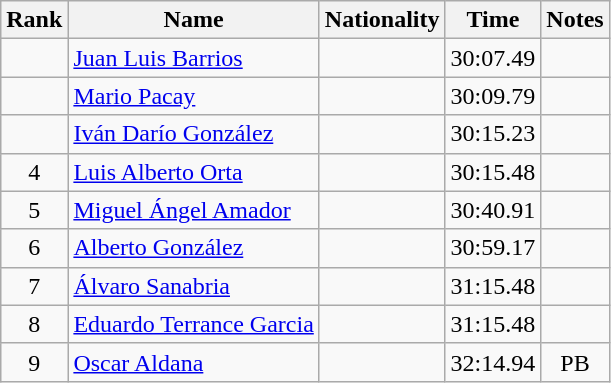<table class="wikitable sortable" style="text-align:center">
<tr>
<th>Rank</th>
<th>Name</th>
<th>Nationality</th>
<th>Time</th>
<th>Notes</th>
</tr>
<tr>
<td></td>
<td align=left><a href='#'>Juan Luis Barrios</a></td>
<td align=left></td>
<td>30:07.49</td>
<td></td>
</tr>
<tr>
<td></td>
<td align=left><a href='#'>Mario Pacay</a></td>
<td align=left></td>
<td>30:09.79</td>
<td></td>
</tr>
<tr>
<td></td>
<td align=left><a href='#'>Iván Darío González</a></td>
<td align=left></td>
<td>30:15.23</td>
<td></td>
</tr>
<tr>
<td>4</td>
<td align=left><a href='#'>Luis Alberto Orta</a></td>
<td align=left></td>
<td>30:15.48</td>
<td></td>
</tr>
<tr>
<td>5</td>
<td align=left><a href='#'>Miguel Ángel Amador</a></td>
<td align=left></td>
<td>30:40.91</td>
<td></td>
</tr>
<tr>
<td>6</td>
<td align=left><a href='#'>Alberto González</a></td>
<td align=left></td>
<td>30:59.17</td>
<td></td>
</tr>
<tr>
<td>7</td>
<td align=left><a href='#'>Álvaro Sanabria</a></td>
<td align=left></td>
<td>31:15.48</td>
<td></td>
</tr>
<tr>
<td>8</td>
<td align=left><a href='#'>Eduardo Terrance Garcia</a></td>
<td align=left></td>
<td>31:15.48</td>
<td></td>
</tr>
<tr>
<td>9</td>
<td align=left><a href='#'>Oscar Aldana</a></td>
<td align=left></td>
<td>32:14.94</td>
<td>PB</td>
</tr>
</table>
